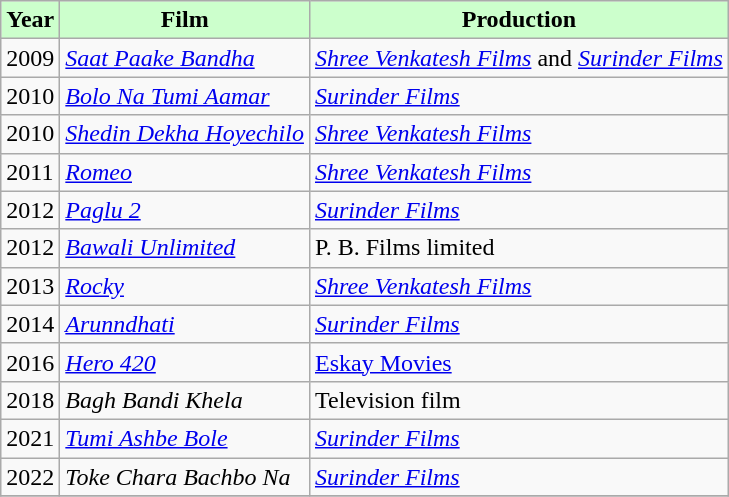<table class="wikitable sortable">
<tr>
<th style="background:#cfc; text-align:center;"><strong>Year</strong></th>
<th style="background:#cfc; text-align:center;"><strong>Film</strong></th>
<th style="background:#cfc; text-align:center;"><strong>Production </strong></th>
</tr>
<tr>
<td>2009</td>
<td><em><a href='#'>Saat Paake Bandha</a></em></td>
<td><em><a href='#'>Shree Venkatesh Films</a></em> and <em><a href='#'>Surinder Films</a></em></td>
</tr>
<tr>
<td>2010</td>
<td><em><a href='#'>Bolo Na Tumi Aamar</a></em></td>
<td><em><a href='#'>Surinder Films</a></em></td>
</tr>
<tr>
<td>2010</td>
<td><em><a href='#'>Shedin Dekha Hoyechilo</a></em></td>
<td><em><a href='#'>Shree Venkatesh Films</a></em></td>
</tr>
<tr>
<td>2011</td>
<td><em><a href='#'>Romeo</a></em></td>
<td><em><a href='#'>Shree Venkatesh Films</a></em></td>
</tr>
<tr>
<td>2012</td>
<td><em><a href='#'>Paglu 2</a></em></td>
<td><em><a href='#'>Surinder Films</a></em></td>
</tr>
<tr>
<td>2012</td>
<td><em><a href='#'>Bawali Unlimited</a></em></td>
<td>P. B. Films limited</td>
</tr>
<tr>
<td>2013</td>
<td><em><a href='#'>Rocky</a></em></td>
<td><em><a href='#'>Shree Venkatesh Films</a></em></td>
</tr>
<tr>
<td>2014</td>
<td><em><a href='#'>Arunndhati</a></em></td>
<td><em><a href='#'>Surinder Films</a></em></td>
</tr>
<tr>
<td>2016</td>
<td><em><a href='#'>Hero 420</a></em></td>
<td><a href='#'>Eskay Movies</a></td>
</tr>
<tr>
<td>2018</td>
<td><em>Bagh Bandi Khela</em></td>
<td>Television film</td>
</tr>
<tr>
<td>2021</td>
<td><em><a href='#'>Tumi Ashbe Bole</a></em></td>
<td><em><a href='#'>Surinder Films</a></em></td>
</tr>
<tr>
<td>2022</td>
<td><em>Toke Chara Bachbo Na</em></td>
<td><em><a href='#'>Surinder Films</a></em></td>
</tr>
<tr>
</tr>
</table>
